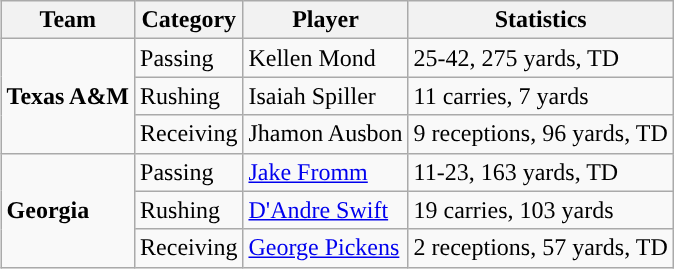<table class="wikitable" style="float: right;">
<tr>
<th>Team</th>
<th>Category</th>
<th>Player</th>
<th>Statistics</th>
</tr>
<tr>
<td rowspan=3><strong>Texas A&M</strong></td>
<td>Passing</td>
<td>Kellen Mond</td>
<td>25-42, 275 yards, TD</td>
</tr>
<tr>
<td>Rushing</td>
<td>Isaiah Spiller</td>
<td>11 carries, 7 yards</td>
</tr>
<tr>
<td>Receiving</td>
<td>Jhamon Ausbon</td>
<td>9 receptions, 96 yards, TD</td>
</tr>
<tr>
<td rowspan=3><strong>Georgia</strong></td>
<td>Passing</td>
<td><a href='#'>Jake Fromm</a></td>
<td>11-23, 163 yards, TD</td>
</tr>
<tr>
<td>Rushing</td>
<td><a href='#'>D'Andre Swift</a></td>
<td>19 carries, 103 yards</td>
</tr>
<tr>
<td>Receiving</td>
<td><a href='#'>George Pickens</a></td>
<td>2 receptions, 57 yards, TD</td>
</tr>
</table>
